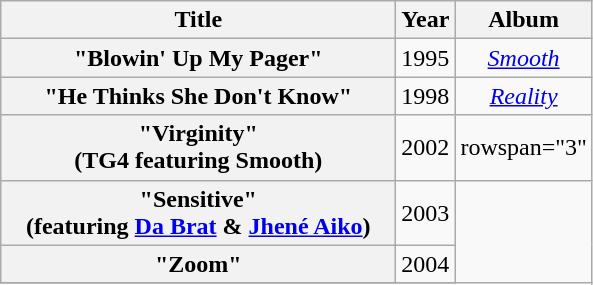<table class="wikitable plainrowheaders" style="text-align:center;">
<tr>
<th scope="col" style="width:16em;">Title</th>
<th scope="col">Year</th>
<th scope="col">Album</th>
</tr>
<tr>
<th scope="row">"Blowin' Up My Pager"</th>
<td>1995</td>
<td><em><a href='#'>Smooth</a></em></td>
</tr>
<tr>
<th scope="row">"He Thinks She Don't Know"</th>
<td>1998</td>
<td><em><a href='#'>Reality</a></em></td>
</tr>
<tr>
<th scope="row">"Virginity"<br><span>(TG4 featuring Smooth)</span></th>
<td>2002</td>
<td>rowspan="3" </td>
</tr>
<tr>
<th scope="row">"Sensitive"<br><span>(featuring <a href='#'>Da Brat</a> & <a href='#'>Jhené Aiko</a>)</span></th>
<td>2003</td>
</tr>
<tr>
<th scope="row">"Zoom"</th>
<td>2004</td>
</tr>
<tr>
</tr>
</table>
